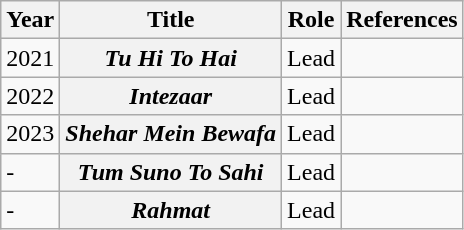<table class="wikitable sortable plainrowheaders">
<tr>
<th>Year</th>
<th>Title</th>
<th>Role</th>
<th>References</th>
</tr>
<tr>
<td>2021</td>
<th scope="row"><em>Tu Hi To Hai</em></th>
<td>Lead</td>
<td></td>
</tr>
<tr>
<td>2022</td>
<th scope="row"><em>Intezaar</em></th>
<td>Lead</td>
<td></td>
</tr>
<tr>
<td>2023</td>
<th scope="row"><em>Shehar Mein Bewafa</em></th>
<td>Lead</td>
<td></td>
</tr>
<tr>
<td>-</td>
<th scope="row"><em>Tum Suno To Sahi</em></th>
<td>Lead</td>
<td></td>
</tr>
<tr>
<td>-</td>
<th scope="row"><em>Rahmat</em></th>
<td>Lead</td>
<td></td>
</tr>
</table>
